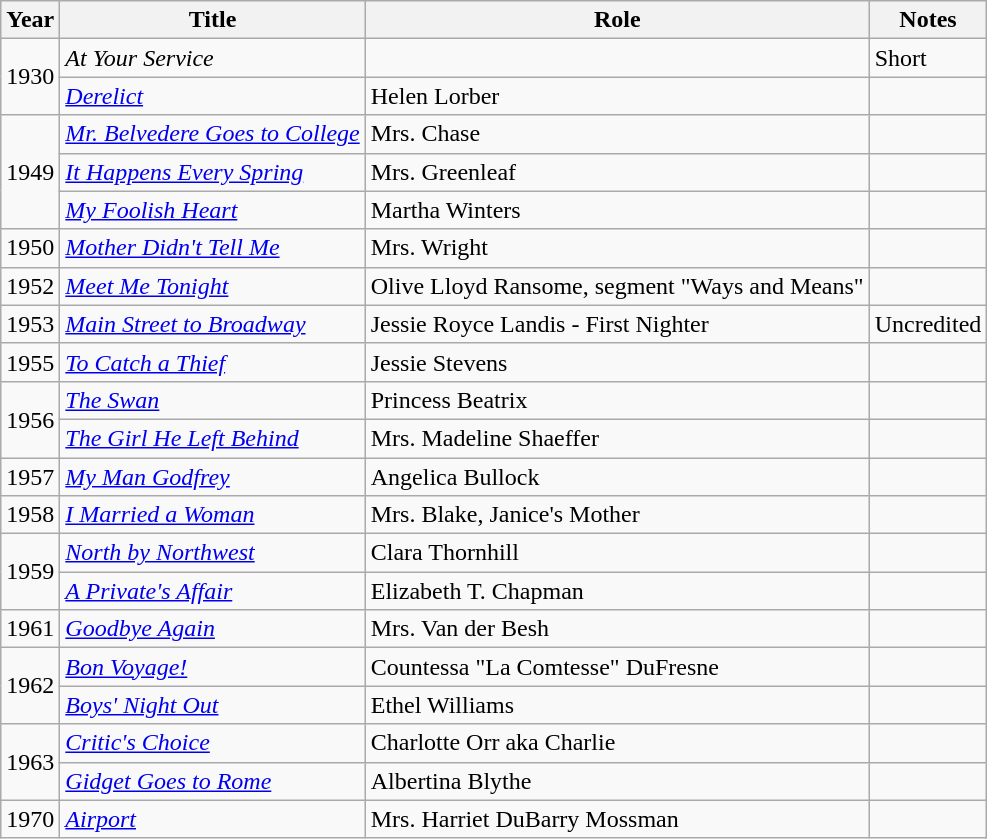<table class="wikitable sortable">
<tr>
<th>Year</th>
<th>Title</th>
<th>Role</th>
<th class="unsortable">Notes</th>
</tr>
<tr>
<td rowspan=2>1930</td>
<td><em>At Your Service</em></td>
<td></td>
<td>Short</td>
</tr>
<tr>
<td><em><a href='#'>Derelict</a></em></td>
<td>Helen Lorber</td>
<td></td>
</tr>
<tr>
<td rowspan=3>1949</td>
<td><em><a href='#'>Mr. Belvedere Goes to College</a></em></td>
<td>Mrs. Chase</td>
<td></td>
</tr>
<tr>
<td><em><a href='#'>It Happens Every Spring</a></em></td>
<td>Mrs. Greenleaf</td>
<td></td>
</tr>
<tr>
<td><em><a href='#'>My Foolish Heart</a></em></td>
<td>Martha Winters</td>
<td></td>
</tr>
<tr>
<td>1950</td>
<td><em><a href='#'>Mother Didn't Tell Me</a></em></td>
<td>Mrs. Wright</td>
<td></td>
</tr>
<tr>
<td>1952</td>
<td><em><a href='#'>Meet Me Tonight</a></em></td>
<td>Olive Lloyd Ransome, segment "Ways and Means"</td>
<td></td>
</tr>
<tr>
<td>1953</td>
<td><em><a href='#'>Main Street to Broadway</a></em></td>
<td>Jessie Royce Landis - First Nighter</td>
<td>Uncredited</td>
</tr>
<tr>
<td>1955</td>
<td><em><a href='#'>To Catch a Thief</a></em></td>
<td>Jessie Stevens</td>
<td></td>
</tr>
<tr>
<td rowspan=2>1956</td>
<td><em><a href='#'>The Swan</a></em></td>
<td>Princess Beatrix</td>
<td></td>
</tr>
<tr>
<td><em><a href='#'>The Girl He Left Behind</a></em></td>
<td>Mrs. Madeline Shaeffer</td>
<td></td>
</tr>
<tr>
<td>1957</td>
<td><em><a href='#'>My Man Godfrey</a></em></td>
<td>Angelica Bullock</td>
<td></td>
</tr>
<tr>
<td>1958</td>
<td><em><a href='#'>I Married a Woman</a></em></td>
<td>Mrs. Blake, Janice's Mother</td>
<td></td>
</tr>
<tr>
<td rowspan=2>1959</td>
<td><em><a href='#'>North by Northwest</a></em></td>
<td>Clara Thornhill</td>
<td></td>
</tr>
<tr>
<td><em><a href='#'>A Private's Affair</a></em></td>
<td>Elizabeth T. Chapman</td>
<td></td>
</tr>
<tr>
<td>1961</td>
<td><em><a href='#'>Goodbye Again</a></em></td>
<td>Mrs. Van der Besh</td>
<td></td>
</tr>
<tr>
<td rowspan=2>1962</td>
<td><em><a href='#'>Bon Voyage!</a></em></td>
<td>Countessa "La Comtesse" DuFresne</td>
<td></td>
</tr>
<tr>
<td><em><a href='#'>Boys' Night Out</a></em></td>
<td>Ethel Williams</td>
<td></td>
</tr>
<tr>
<td rowspan=2>1963</td>
<td><em><a href='#'>Critic's Choice</a></em></td>
<td>Charlotte Orr aka Charlie</td>
<td></td>
</tr>
<tr>
<td><em><a href='#'>Gidget Goes to Rome</a></em></td>
<td>Albertina Blythe</td>
<td></td>
</tr>
<tr>
<td>1970</td>
<td><em><a href='#'>Airport</a></em></td>
<td>Mrs. Harriet DuBarry Mossman</td>
<td></td>
</tr>
</table>
